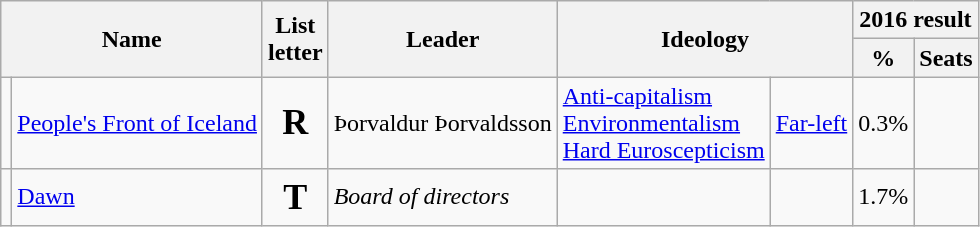<table class="wikitable">
<tr>
<th rowspan=2 colspan=2>Name</th>
<th rowspan=2>List<br>letter</th>
<th rowspan=2>Leader</th>
<th rowspan=2 colspan=2>Ideology</th>
<th colspan=2>2016 result</th>
</tr>
<tr>
<th>%</th>
<th>Seats</th>
</tr>
<tr>
<td bgcolor=></td>
<td><a href='#'>People's Front of Iceland</a><br></td>
<td style="font-size:150%; text-align:center"><strong>R</strong></td>
<td>Þorvaldur Þorvaldsson</td>
<td><a href='#'>Anti-capitalism</a><br><a href='#'>Environmentalism</a><br><a href='#'>Hard Euroscepticism</a></td>
<td><a href='#'>Far-left</a></td>
<td>0.3%</td>
<td></td>
</tr>
<tr>
<td bgcolor=></td>
<td><a href='#'>Dawn</a><br></td>
<td style="font-size:150%; text-align:center"><strong>T</strong></td>
<td><em>Board of directors</em></td>
<td></td>
<td></td>
<td>1.7%</td>
<td></td>
</tr>
</table>
